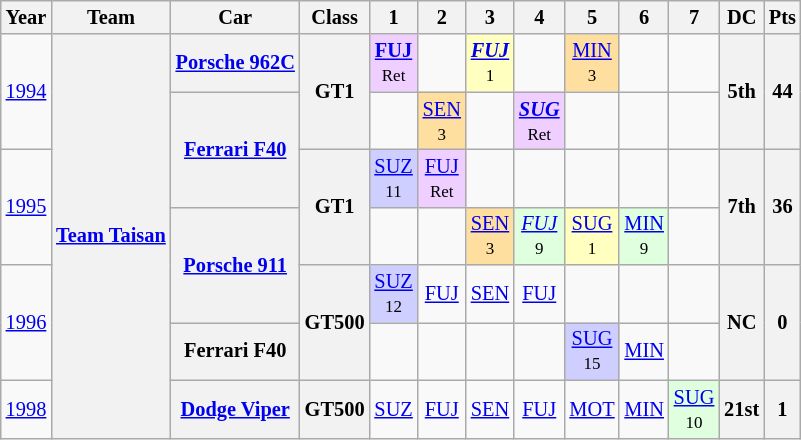<table class="wikitable" style="text-align:center; font-size:85%">
<tr>
<th>Year</th>
<th>Team</th>
<th>Car</th>
<th>Class</th>
<th>1</th>
<th>2</th>
<th>3</th>
<th>4</th>
<th>5</th>
<th>6</th>
<th>7</th>
<th>DC</th>
<th>Pts</th>
</tr>
<tr>
<td rowspan="2"><a href='#'>1994</a></td>
<th rowspan="7" nowrap><a href='#'>Team Taisan</a></th>
<th nowrap><a href='#'>Porsche 962C</a></th>
<th rowspan="2">GT1</th>
<td bgcolor="#efcfff"><strong><a href='#'>FUJ</a></strong><br><small>Ret</small></td>
<td></td>
<td style="background:#ffffbf;"><strong><em><a href='#'>FUJ</a></em></strong><br><small>1</small></td>
<td></td>
<td style="background:#ffdf9f;"><a href='#'>MIN</a><br><small>3</small></td>
<td></td>
<td></td>
<th rowspan="2">5th</th>
<th rowspan="2">44</th>
</tr>
<tr>
<th rowspan="2" nowrap><a href='#'>Ferrari F40</a></th>
<td></td>
<td style="background:#ffdf9f;"><a href='#'>SEN</a><br><small>3</small></td>
<td></td>
<td style="background:#efcfff;"><strong><em><a href='#'>SUG</a></em></strong><br><small>Ret</small></td>
<td></td>
<td></td>
<td></td>
</tr>
<tr>
<td rowspan="2"><a href='#'>1995</a></td>
<th rowspan="2">GT1</th>
<td style="background:#cfcfff;"><a href='#'>SUZ</a><br><small>11</small></td>
<td style="background:#efcfff;"><a href='#'>FUJ</a><br><small>Ret</small></td>
<td></td>
<td></td>
<td></td>
<td></td>
<td></td>
<th rowspan="2">7th</th>
<th rowspan="2">36</th>
</tr>
<tr>
<th rowspan="2" nowrap><a href='#'>Porsche 911</a></th>
<td></td>
<td></td>
<td style="background:#ffdf9f;"><a href='#'>SEN</a><br><small>3</small></td>
<td style="background:#dfffdf;"><em><a href='#'>FUJ</a></em><br><small>9</small></td>
<td style="background:#ffffbf;"><a href='#'>SUG</a><br><small>1</small></td>
<td style="background:#dfffdf;"><a href='#'>MIN</a><br><small>9</small></td>
<td></td>
</tr>
<tr>
<td rowspan="2"><a href='#'>1996</a></td>
<th rowspan="2">GT500</th>
<td style="background:#cfcfff;"><a href='#'>SUZ</a><br><small>12</small></td>
<td><a href='#'>FUJ</a></td>
<td><a href='#'>SEN</a></td>
<td><a href='#'>FUJ</a></td>
<td></td>
<td></td>
<td></td>
<th rowspan="2">NC</th>
<th rowspan="2">0</th>
</tr>
<tr>
<th>Ferrari F40</th>
<td></td>
<td></td>
<td></td>
<td></td>
<td style="background:#cfcfff;"><a href='#'>SUG</a><br><small>15</small></td>
<td><a href='#'>MIN</a></td>
<td></td>
</tr>
<tr>
<td><a href='#'>1998</a></td>
<th nowrap><a href='#'>Dodge Viper</a></th>
<th>GT500</th>
<td><a href='#'>SUZ</a></td>
<td><a href='#'>FUJ</a></td>
<td><a href='#'>SEN</a></td>
<td><a href='#'>FUJ</a></td>
<td><a href='#'>MOT</a></td>
<td><a href='#'>MIN</a></td>
<td style="background:#dfffdf;"><a href='#'>SUG</a><br><small>10</small></td>
<th>21st</th>
<th>1</th>
</tr>
</table>
